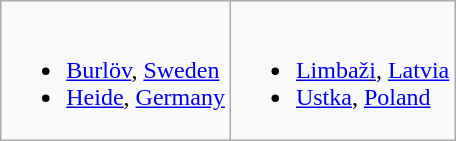<table class="wikitable">
<tr valign="top">
<td><br><ul><li> <a href='#'>Burlöv</a>, <a href='#'>Sweden</a></li><li> <a href='#'>Heide</a>, <a href='#'>Germany</a></li></ul></td>
<td><br><ul><li> <a href='#'>Limbaži</a>, <a href='#'>Latvia</a></li><li> <a href='#'>Ustka</a>, <a href='#'>Poland</a></li></ul></td>
</tr>
</table>
